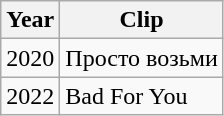<table class="wikitable">
<tr>
<th>Year</th>
<th>Clip</th>
</tr>
<tr>
<td>2020</td>
<td>Просто возьми</td>
</tr>
<tr>
<td>2022</td>
<td>Bad For You</td>
</tr>
</table>
